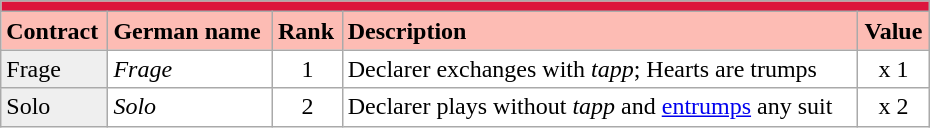<table class="wikitable" align="float:left" style="background-color:white" width = "620">
<tr style="background-color:#DC143C">
<td colspan="6" align="center"><strong></strong></td>
</tr>
<tr style="background: #FDBCB4;">
<td><strong>Contract</strong></td>
<td><strong>German name</strong></td>
<td><strong>Rank</strong></td>
<td><strong>Description</strong></td>
<td align = "center"><strong>Value</strong></td>
</tr>
<tr>
<td style="background:#efefef;">Frage</td>
<td><em>Frage</em></td>
<td align = "center">1</td>
<td>Declarer exchanges with <em>tapp</em>; Hearts are trumps</td>
<td align = "center">x 1</td>
</tr>
<tr>
<td style="background:#efefef;">Solo</td>
<td><em>Solo</em></td>
<td align = "center">2</td>
<td>Declarer plays without <em>tapp</em> and <a href='#'>entrumps</a> any suit</td>
<td align = "center">x 2</td>
</tr>
</table>
